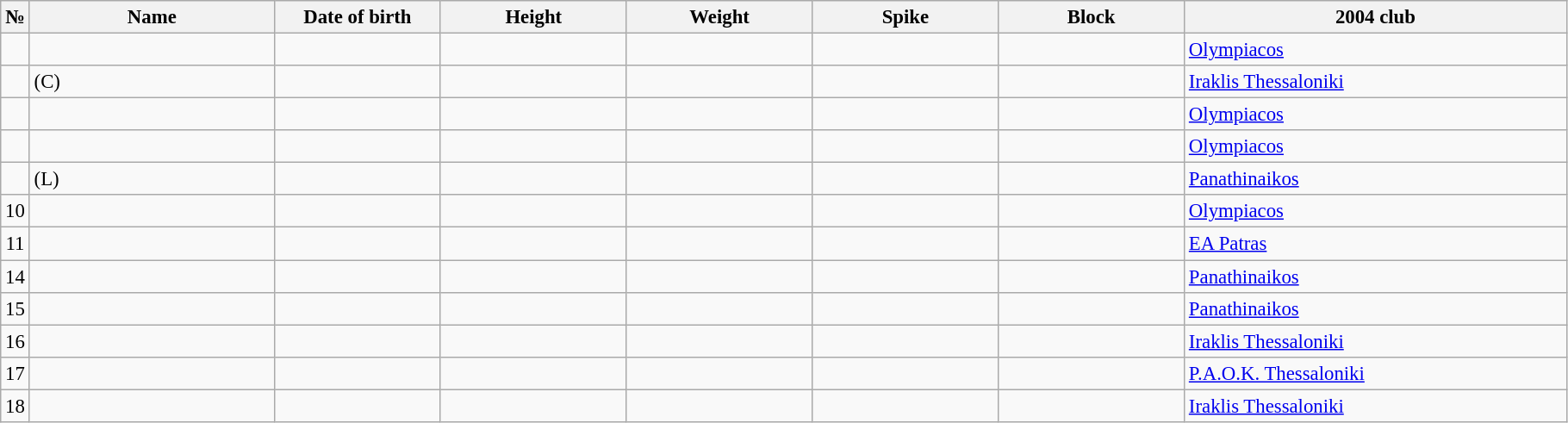<table class="wikitable sortable" style="font-size:95%; text-align:center;">
<tr>
<th>№</th>
<th style="width:12em">Name</th>
<th style="width:8em">Date of birth</th>
<th style="width:9em">Height</th>
<th style="width:9em">Weight</th>
<th style="width:9em">Spike</th>
<th style="width:9em">Block</th>
<th style="width:19em">2004 club</th>
</tr>
<tr>
<td></td>
<td style="text-align:left;"></td>
<td style="text-align:right;"></td>
<td></td>
<td></td>
<td></td>
<td></td>
<td style="text-align:left;"> <a href='#'>Olympiacos</a></td>
</tr>
<tr>
<td></td>
<td style="text-align:left;"> (C)</td>
<td style="text-align:right;"></td>
<td></td>
<td></td>
<td></td>
<td></td>
<td style="text-align:left;"> <a href='#'>Iraklis Thessaloniki</a></td>
</tr>
<tr>
<td></td>
<td style="text-align:left;"></td>
<td style="text-align:right;"></td>
<td></td>
<td></td>
<td></td>
<td></td>
<td style="text-align:left;"> <a href='#'>Olympiacos</a></td>
</tr>
<tr>
<td></td>
<td style="text-align:left;"></td>
<td style="text-align:right;"></td>
<td></td>
<td></td>
<td></td>
<td></td>
<td style="text-align:left;"> <a href='#'>Olympiacos</a></td>
</tr>
<tr>
<td></td>
<td style="text-align:left;"> (L)</td>
<td style="text-align:right;"></td>
<td></td>
<td></td>
<td></td>
<td></td>
<td style="text-align:left;"> <a href='#'>Panathinaikos</a></td>
</tr>
<tr>
<td>10</td>
<td style="text-align:left;"></td>
<td style="text-align:right;"></td>
<td></td>
<td></td>
<td></td>
<td></td>
<td style="text-align:left;"> <a href='#'>Olympiacos</a></td>
</tr>
<tr>
<td>11</td>
<td style="text-align:left;"></td>
<td style="text-align:right;"></td>
<td></td>
<td></td>
<td></td>
<td></td>
<td style="text-align:left;"> <a href='#'>EA Patras</a></td>
</tr>
<tr>
<td>14</td>
<td style="text-align:left;"></td>
<td style="text-align:right;"></td>
<td></td>
<td></td>
<td></td>
<td></td>
<td style="text-align:left;"> <a href='#'>Panathinaikos</a></td>
</tr>
<tr>
<td>15</td>
<td style="text-align:left;"></td>
<td style="text-align:right;"></td>
<td></td>
<td></td>
<td></td>
<td></td>
<td style="text-align:left;"> <a href='#'>Panathinaikos</a></td>
</tr>
<tr>
<td>16</td>
<td style="text-align:left;"></td>
<td style="text-align:right;"></td>
<td></td>
<td></td>
<td></td>
<td></td>
<td style="text-align:left;"> <a href='#'>Iraklis Thessaloniki</a></td>
</tr>
<tr>
<td>17</td>
<td style="text-align:left;"></td>
<td style="text-align:right;"></td>
<td></td>
<td></td>
<td></td>
<td></td>
<td style="text-align:left;"> <a href='#'>P.A.O.K. Thessaloniki</a></td>
</tr>
<tr>
<td>18</td>
<td style="text-align:left;"></td>
<td style="text-align:right;"></td>
<td></td>
<td></td>
<td></td>
<td></td>
<td style="text-align:left;"> <a href='#'>Iraklis Thessaloniki</a></td>
</tr>
</table>
